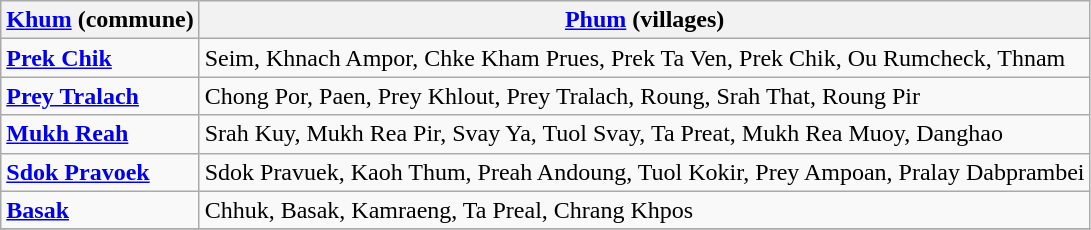<table class="wikitable">
<tr>
<th><a href='#'>Khum</a> (commune)</th>
<th><a href='#'>Phum</a> (villages)</th>
</tr>
<tr>
<td><strong><a href='#'>Prek Chik</a> </strong></td>
<td>Seim, Khnach Ampor, Chke Kham Prues, Prek Ta Ven, Prek Chik, Ou Rumcheck, Thnam</td>
</tr>
<tr>
<td><strong><a href='#'>Prey Tralach</a> </strong></td>
<td>Chong Por, Paen, Prey Khlout, Prey Tralach, Roung, Srah That, Roung Pir</td>
</tr>
<tr>
<td><strong><a href='#'>Mukh Reah</a> </strong></td>
<td>Srah Kuy, Mukh Rea Pir, Svay Ya, Tuol Svay, Ta Preat, Mukh Rea Muoy, Danghao</td>
</tr>
<tr>
<td><strong><a href='#'>Sdok Pravoek</a> </strong></td>
<td>Sdok Pravuek, Kaoh Thum, Preah Andoung, Tuol Kokir, Prey Ampoan, Pralay Dabprambei</td>
</tr>
<tr>
<td><strong><a href='#'>Basak</a> </strong></td>
<td>Chhuk, Basak, Kamraeng, Ta Preal, Chrang Khpos</td>
</tr>
<tr>
</tr>
</table>
